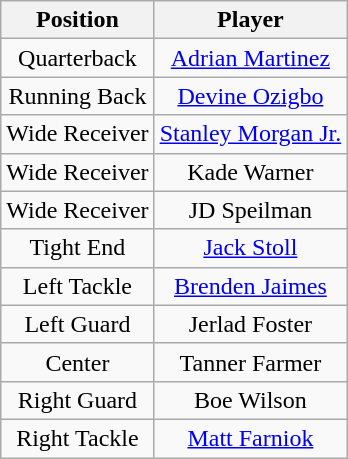<table class="wikitable" style="text-align: center;">
<tr>
<th>Position</th>
<th>Player</th>
</tr>
<tr>
<td>Quarterback</td>
<td><a href='#'>Adrian Martinez</a></td>
</tr>
<tr>
<td>Running Back</td>
<td><a href='#'>Devine Ozigbo</a></td>
</tr>
<tr>
<td>Wide Receiver</td>
<td><a href='#'>Stanley Morgan Jr.</a></td>
</tr>
<tr>
<td>Wide Receiver</td>
<td>Kade Warner</td>
</tr>
<tr>
<td>Wide Receiver</td>
<td>JD Speilman</td>
</tr>
<tr>
<td>Tight End</td>
<td><a href='#'>Jack Stoll</a></td>
</tr>
<tr>
<td>Left Tackle</td>
<td><a href='#'>Brenden Jaimes</a></td>
</tr>
<tr>
<td>Left Guard</td>
<td>Jerlad Foster</td>
</tr>
<tr>
<td>Center</td>
<td>Tanner Farmer</td>
</tr>
<tr>
<td>Right Guard</td>
<td>Boe Wilson</td>
</tr>
<tr>
<td>Right Tackle</td>
<td><a href='#'>Matt Farniok</a></td>
</tr>
</table>
